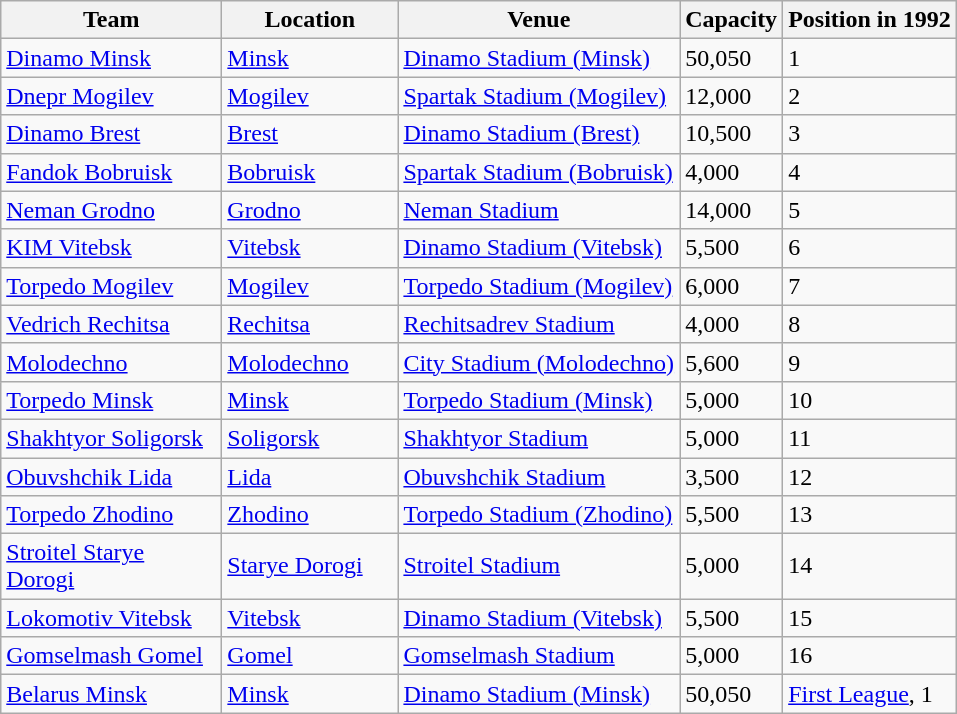<table class="wikitable sortable" style="text-align:left">
<tr>
<th>Team</th>
<th>Location</th>
<th>Venue</th>
<th>Capacity</th>
<th>Position in 1992</th>
</tr>
<tr>
<td width=140><a href='#'>Dinamo Minsk</a></td>
<td width=110><a href='#'>Minsk</a></td>
<td><a href='#'>Dinamo Stadium (Minsk)</a></td>
<td>50,050</td>
<td>1</td>
</tr>
<tr>
<td><a href='#'>Dnepr Mogilev</a></td>
<td><a href='#'>Mogilev</a></td>
<td><a href='#'>Spartak Stadium (Mogilev)</a></td>
<td>12,000</td>
<td>2</td>
</tr>
<tr>
<td><a href='#'>Dinamo Brest</a></td>
<td><a href='#'>Brest</a></td>
<td><a href='#'>Dinamo Stadium (Brest)</a></td>
<td>10,500</td>
<td>3</td>
</tr>
<tr>
<td><a href='#'>Fandok Bobruisk</a></td>
<td><a href='#'>Bobruisk</a></td>
<td><a href='#'>Spartak Stadium (Bobruisk)</a></td>
<td>4,000</td>
<td>4</td>
</tr>
<tr>
<td><a href='#'>Neman Grodno</a></td>
<td><a href='#'>Grodno</a></td>
<td><a href='#'>Neman Stadium</a></td>
<td>14,000</td>
<td>5</td>
</tr>
<tr>
<td><a href='#'>KIM Vitebsk</a></td>
<td><a href='#'>Vitebsk</a></td>
<td><a href='#'>Dinamo Stadium (Vitebsk)</a> </td>
<td>5,500</td>
<td>6</td>
</tr>
<tr>
<td><a href='#'>Torpedo Mogilev</a></td>
<td><a href='#'>Mogilev</a></td>
<td><a href='#'>Torpedo Stadium (Mogilev)</a></td>
<td>6,000</td>
<td>7</td>
</tr>
<tr>
<td><a href='#'>Vedrich Rechitsa</a></td>
<td><a href='#'>Rechitsa</a></td>
<td><a href='#'>Rechitsadrev Stadium</a></td>
<td>4,000</td>
<td>8</td>
</tr>
<tr>
<td><a href='#'>Molodechno</a></td>
<td><a href='#'>Molodechno</a></td>
<td><a href='#'>City Stadium (Molodechno)</a></td>
<td>5,600</td>
<td>9</td>
</tr>
<tr>
<td><a href='#'>Torpedo Minsk</a></td>
<td><a href='#'>Minsk</a></td>
<td><a href='#'>Torpedo Stadium (Minsk)</a></td>
<td>5,000</td>
<td>10</td>
</tr>
<tr>
<td><a href='#'>Shakhtyor Soligorsk</a></td>
<td><a href='#'>Soligorsk</a></td>
<td><a href='#'>Shakhtyor Stadium</a></td>
<td>5,000</td>
<td>11</td>
</tr>
<tr>
<td><a href='#'>Obuvshchik Lida</a></td>
<td><a href='#'>Lida</a></td>
<td><a href='#'>Obuvshchik Stadium</a></td>
<td>3,500</td>
<td>12</td>
</tr>
<tr>
<td><a href='#'>Torpedo Zhodino</a></td>
<td><a href='#'>Zhodino</a></td>
<td><a href='#'>Torpedo Stadium (Zhodino)</a></td>
<td>5,500</td>
<td>13</td>
</tr>
<tr>
<td><a href='#'>Stroitel Starye Dorogi</a></td>
<td><a href='#'>Starye Dorogi</a></td>
<td><a href='#'>Stroitel Stadium</a></td>
<td>5,000</td>
<td>14</td>
</tr>
<tr>
<td><a href='#'>Lokomotiv Vitebsk</a></td>
<td><a href='#'>Vitebsk</a></td>
<td><a href='#'>Dinamo Stadium (Vitebsk)</a></td>
<td>5,500</td>
<td>15</td>
</tr>
<tr>
<td><a href='#'>Gomselmash Gomel</a></td>
<td><a href='#'>Gomel</a></td>
<td><a href='#'>Gomselmash Stadium</a></td>
<td>5,000</td>
<td>16</td>
</tr>
<tr>
<td><a href='#'>Belarus Minsk</a></td>
<td><a href='#'>Minsk</a></td>
<td><a href='#'>Dinamo Stadium (Minsk)</a></td>
<td>50,050</td>
<td><a href='#'>First League</a>, 1</td>
</tr>
</table>
